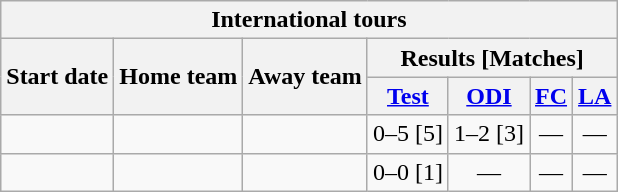<table class="wikitable">
<tr>
<th colspan="7">International tours</th>
</tr>
<tr>
<th rowspan="2">Start date</th>
<th rowspan="2">Home team</th>
<th rowspan="2">Away team</th>
<th colspan="4">Results [Matches]</th>
</tr>
<tr>
<th><a href='#'>Test</a></th>
<th><a href='#'>ODI</a></th>
<th><a href='#'>FC</a></th>
<th><a href='#'>LA</a></th>
</tr>
<tr>
<td><a href='#'></a></td>
<td></td>
<td></td>
<td>0–5 [5]</td>
<td>1–2 [3]</td>
<td ; style="text-align:center">—</td>
<td ; style="text-align:center">—</td>
</tr>
<tr>
<td><a href='#'></a></td>
<td></td>
<td></td>
<td>0–0 [1]</td>
<td ; style="text-align:center">—</td>
<td ; style="text-align:center">—</td>
<td ; style="text-align:center">—</td>
</tr>
</table>
